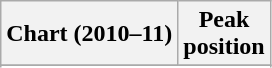<table class="wikitable sortable plainrowheaders">
<tr>
<th scope="col">Chart (2010–11)</th>
<th scope="col">Peak<br>position</th>
</tr>
<tr>
</tr>
<tr>
</tr>
<tr>
</tr>
<tr>
</tr>
<tr>
</tr>
<tr>
</tr>
<tr>
</tr>
<tr>
</tr>
</table>
